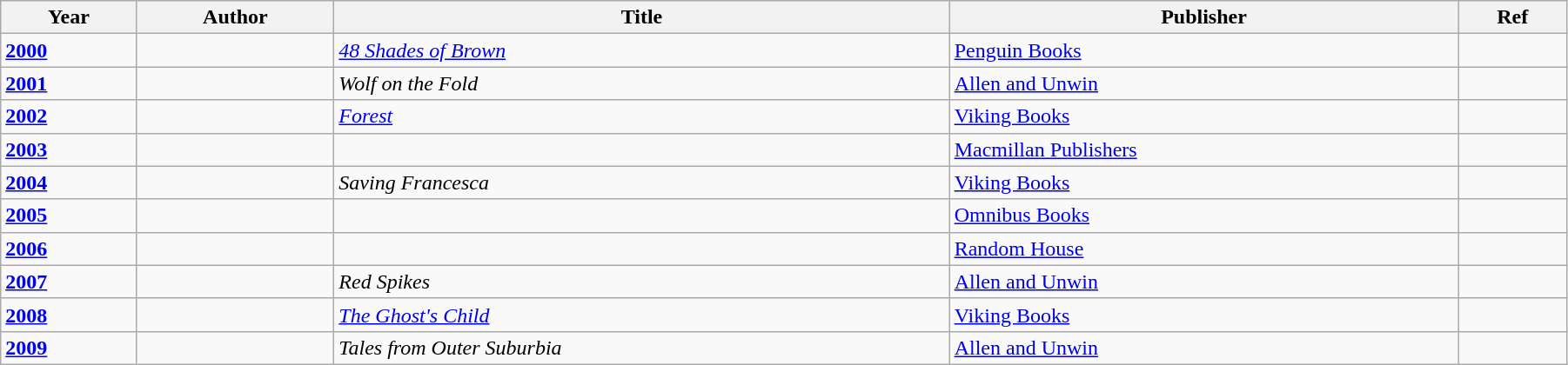<table class="wikitable sortable mw-collapsible" width="95%">
<tr>
<th>Year</th>
<th>Author</th>
<th>Title</th>
<th>Publisher</th>
<th>Ref</th>
</tr>
<tr>
<td><strong><a href='#'>2000</a></strong></td>
<td></td>
<td><em><a href='#'>48 Shades of Brown</a></em></td>
<td><a href='#'>Penguin Books</a></td>
<td></td>
</tr>
<tr>
<td><strong><a href='#'>2001</a></strong></td>
<td></td>
<td><em>Wolf on the Fold</em></td>
<td><a href='#'>Allen and Unwin</a></td>
<td></td>
</tr>
<tr>
<td><strong><a href='#'>2002</a></strong></td>
<td></td>
<td><em><a href='#'>Forest</a></em></td>
<td><a href='#'>Viking Books</a></td>
<td></td>
</tr>
<tr>
<td><strong><a href='#'>2003</a></strong></td>
<td></td>
<td><em></em></td>
<td><a href='#'>Macmillan Publishers</a></td>
<td></td>
</tr>
<tr>
<td><strong><a href='#'>2004</a></strong></td>
<td></td>
<td><em>Saving Francesca</em></td>
<td><a href='#'>Viking Books</a></td>
<td></td>
</tr>
<tr>
<td><strong><a href='#'>2005</a></strong></td>
<td></td>
<td><em></em></td>
<td><a href='#'>Omnibus Books</a></td>
<td></td>
</tr>
<tr>
<td><strong><a href='#'>2006</a></strong></td>
<td></td>
<td><em></em></td>
<td><a href='#'>Random House</a></td>
<td></td>
</tr>
<tr>
<td><strong><a href='#'>2007</a></strong></td>
<td></td>
<td><em>Red Spikes</em></td>
<td><a href='#'>Allen and Unwin</a></td>
<td></td>
</tr>
<tr>
<td><strong><a href='#'>2008</a></strong></td>
<td></td>
<td><em><a href='#'>The Ghost's Child</a></em></td>
<td><a href='#'>Viking Books</a></td>
<td></td>
</tr>
<tr>
<td><strong><a href='#'>2009</a></strong></td>
<td></td>
<td><em>Tales from Outer Suburbia</em></td>
<td><a href='#'>Allen and Unwin</a></td>
<td></td>
</tr>
</table>
